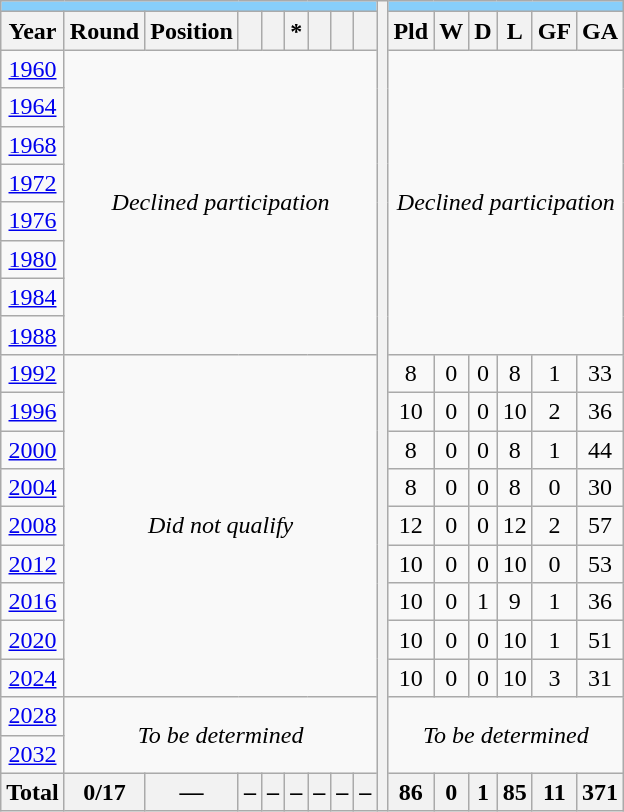<table class="wikitable" style="text-align: center;">
<tr>
<th colspan=9 style=background:#87CEFA;color:black></th>
<th rowspan="22"></th>
<th colspan=6 style=background:#87CEFA;color:black></th>
</tr>
<tr>
<th>Year</th>
<th>Round</th>
<th>Position</th>
<th></th>
<th></th>
<th>*</th>
<th></th>
<th></th>
<th></th>
<th>Pld</th>
<th>W</th>
<th>D</th>
<th>L</th>
<th>GF</th>
<th>GA</th>
</tr>
<tr>
<td> <a href='#'>1960</a></td>
<td rowspan=8 colspan=8><em>Declined participation</em></td>
<td rowspan=8 colspan=6><em>Declined participation</em></td>
</tr>
<tr>
<td> <a href='#'>1964</a></td>
</tr>
<tr>
<td> <a href='#'>1968</a></td>
</tr>
<tr>
<td> <a href='#'>1972</a></td>
</tr>
<tr>
<td> <a href='#'>1976</a></td>
</tr>
<tr>
<td> <a href='#'>1980</a></td>
</tr>
<tr>
<td> <a href='#'>1984</a></td>
</tr>
<tr>
<td> <a href='#'>1988</a></td>
</tr>
<tr>
<td> <a href='#'>1992</a></td>
<td colspan=8 rowspan=9><em>Did not qualify</em></td>
<td>8</td>
<td>0</td>
<td>0</td>
<td>8</td>
<td>1</td>
<td>33</td>
</tr>
<tr>
<td> <a href='#'>1996</a></td>
<td>10</td>
<td>0</td>
<td>0</td>
<td>10</td>
<td>2</td>
<td>36</td>
</tr>
<tr>
<td>  <a href='#'>2000</a></td>
<td>8</td>
<td>0</td>
<td>0</td>
<td>8</td>
<td>1</td>
<td>44</td>
</tr>
<tr>
<td> <a href='#'>2004</a></td>
<td>8</td>
<td>0</td>
<td>0</td>
<td>8</td>
<td>0</td>
<td>30</td>
</tr>
<tr>
<td>  <a href='#'>2008</a></td>
<td>12</td>
<td>0</td>
<td>0</td>
<td>12</td>
<td>2</td>
<td>57</td>
</tr>
<tr>
<td>  <a href='#'>2012</a></td>
<td>10</td>
<td>0</td>
<td>0</td>
<td>10</td>
<td>0</td>
<td>53</td>
</tr>
<tr>
<td> <a href='#'>2016</a></td>
<td>10</td>
<td>0</td>
<td>1</td>
<td>9</td>
<td>1</td>
<td>36</td>
</tr>
<tr>
<td> <a href='#'>2020</a></td>
<td>10</td>
<td>0</td>
<td>0</td>
<td>10</td>
<td>1</td>
<td>51</td>
</tr>
<tr>
<td> <a href='#'>2024</a></td>
<td>10</td>
<td>0</td>
<td>0</td>
<td>10</td>
<td>3</td>
<td>31</td>
</tr>
<tr>
<td>  <a href='#'>2028</a></td>
<td colspan=8 rowspan=2><em>To be determined</em></td>
<td colspan=6 rowspan=2><em>To be determined</em></td>
</tr>
<tr>
<td>  <a href='#'>2032</a></td>
</tr>
<tr>
<th>Total</th>
<th>0/17</th>
<th>—</th>
<th>–</th>
<th>–</th>
<th>–</th>
<th>–</th>
<th>–</th>
<th>–</th>
<th>86</th>
<th>0</th>
<th>1</th>
<th>85</th>
<th>11</th>
<th>371</th>
</tr>
</table>
